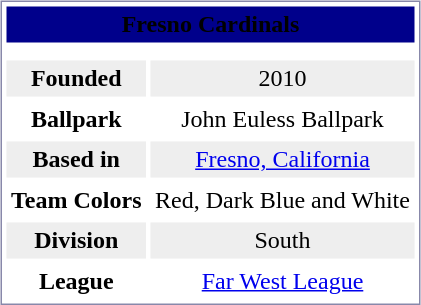<table style="margin:5px; border:1px solid #8888AA;" align=right cellpadding=3 cellspacing=3 width=280>
<tr align="center" bgcolor="darkblue">
<td colspan=2><span> <strong>Fresno Cardinals</strong></span></td>
</tr>
<tr align="center">
<td colspan=2></td>
</tr>
<tr align="center" bgcolor="#eeeeee">
<td><strong>Founded</strong></td>
<td>2010</td>
</tr>
<tr align="center">
<td><strong>Ballpark</strong></td>
<td>John Euless Ballpark</td>
</tr>
<tr align="center" bgcolor="#eeeeee">
<td><strong>Based in</strong></td>
<td><a href='#'>Fresno, California</a></td>
</tr>
<tr align="center">
<td><strong>Team Colors</strong></td>
<td>Red, Dark Blue and White</td>
</tr>
<tr align="center" bgcolor="#eeeeee">
<td><strong>Division</strong></td>
<td>South</td>
</tr>
<tr align="center">
<td><strong>League</strong></td>
<td><a href='#'>Far West League</a></td>
</tr>
</table>
